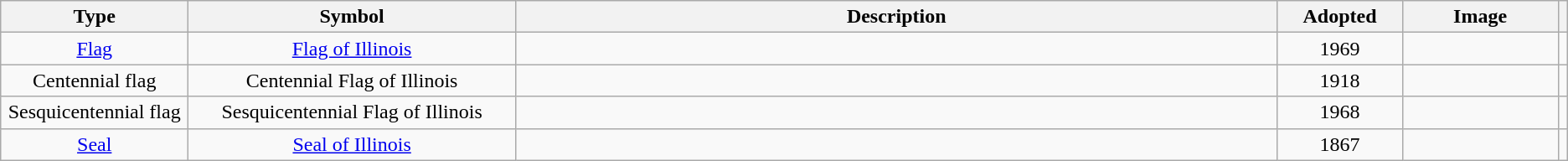<table class="wikitable sortable" style="text-align:center;">
<tr>
<th width=12%>Type</th>
<th width=21%>Symbol</th>
<th width=49% class=unsortable>Description</th>
<th width=8%>Adopted</th>
<th width=10% class=unsortable>Image</th>
<th width=5% class="unsortable"></th>
</tr>
<tr>
<td><a href='#'>Flag</a></td>
<td><a href='#'>Flag of Illinois</a></td>
<td></td>
<td>1969</td>
<td></td>
<td></td>
</tr>
<tr>
<td>Centennial flag</td>
<td>Centennial Flag of Illinois</td>
<td></td>
<td>1918</td>
<td></td>
<td></td>
</tr>
<tr>
<td>Sesquicentennial flag</td>
<td>Sesquicentennial Flag of Illinois</td>
<td></td>
<td>1968</td>
<td></td>
<td></td>
</tr>
<tr>
<td><a href='#'>Seal</a></td>
<td><a href='#'>Seal of Illinois</a></td>
<td></td>
<td>1867</td>
<td></td>
<td></td>
</tr>
</table>
